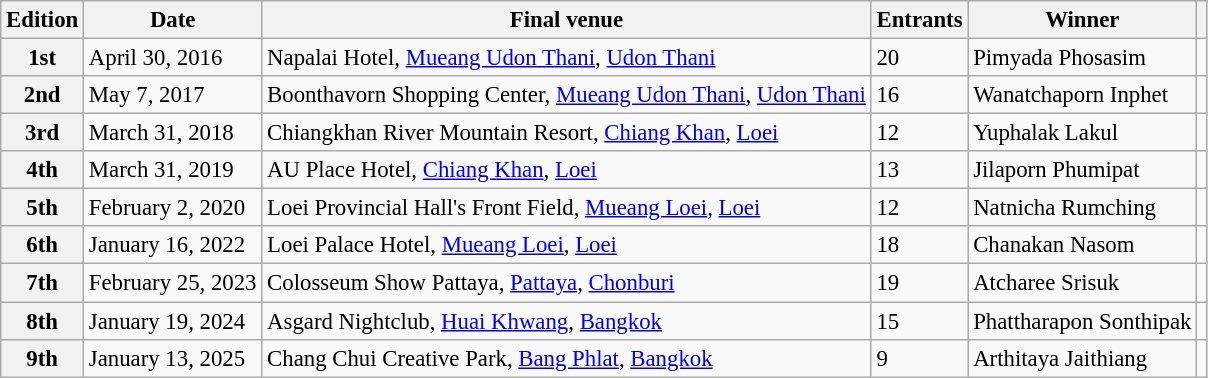<table class="wikitable defaultcenter col2left col3left col5left" style="font-size:95%;">
<tr>
<th>Edition</th>
<th>Date</th>
<th>Final venue</th>
<th>Entrants</th>
<th>Winner</th>
<th></th>
</tr>
<tr>
<th>1st</th>
<td>April 30, 2016</td>
<td>Napalai Hotel, <a href='#'>Mueang Udon Thani</a>, <a href='#'>Udon Thani</a></td>
<td>20</td>
<td>Pimyada Phosasim</td>
<td></td>
</tr>
<tr>
<th>2nd</th>
<td>May 7, 2017</td>
<td>Boonthavorn Shopping Center, <a href='#'>Mueang Udon Thani</a>, <a href='#'>Udon Thani</a></td>
<td>16</td>
<td>Wanatchaporn Inphet</td>
<td></td>
</tr>
<tr>
<th>3rd</th>
<td>March 31, 2018</td>
<td>Chiangkhan River Mountain Resort, <a href='#'>Chiang Khan</a>, <a href='#'>Loei</a></td>
<td>12</td>
<td>Yuphalak Lakul</td>
<td></td>
</tr>
<tr>
<th>4th</th>
<td>March 31, 2019</td>
<td>AU Place Hotel, <a href='#'>Chiang Khan</a>, <a href='#'>Loei</a></td>
<td>13</td>
<td>Jilaporn Phumipat</td>
<td></td>
</tr>
<tr>
<th>5th</th>
<td>February 2, 2020</td>
<td>Loei Provincial Hall's Front Field, <a href='#'>Mueang Loei</a>, <a href='#'>Loei</a></td>
<td>12</td>
<td>Natnicha Rumching</td>
<td></td>
</tr>
<tr>
<th>6th</th>
<td>January 16, 2022</td>
<td>Loei Palace Hotel, <a href='#'>Mueang Loei</a>, <a href='#'>Loei</a></td>
<td>18</td>
<td>Chanakan Nasom</td>
<td></td>
</tr>
<tr>
<th>7th</th>
<td>February 25, 2023</td>
<td>Colosseum Show Pattaya, <a href='#'>Pattaya</a>, <a href='#'>Chonburi</a></td>
<td>19</td>
<td>Atcharee Srisuk</td>
<td></td>
</tr>
<tr>
<th>8th</th>
<td>January 19, 2024</td>
<td>Asgard Nightclub, <a href='#'>Huai Khwang</a>, <a href='#'>Bangkok</a></td>
<td>15</td>
<td>Phattharapon Sonthipak</td>
<td></td>
</tr>
<tr>
<th>9th</th>
<td>January 13, 2025</td>
<td>Chang Chui Creative Park, <a href='#'>Bang Phlat</a>, <a href='#'>Bangkok</a></td>
<td>9</td>
<td>Arthitaya Jaithiang</td>
<td></td>
</tr>
</table>
